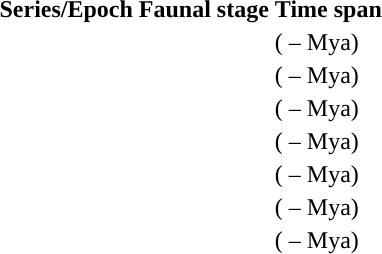<table>
<tr>
<th span=col>Series/Epoch</th>
<th span=col>Faunal stage</th>
<th span=col>Time span</th>
</tr>
<tr>
<td rowspan="3" , style="background-color: "></td>
<td style="background-color: "></td>
<td>(  –   Mya)</td>
</tr>
<tr>
<td style="background-color: "></td>
<td>(  –   Mya)</td>
</tr>
<tr>
<td style="background-color: "></td>
<td>(  –   Mya)</td>
</tr>
<tr>
<td rowspan="2" , style="background-color: "></td>
<td style="background-color: "></td>
<td>(  –   Mya)</td>
</tr>
<tr>
<td style="background-color: "></td>
<td>(  –   Mya)</td>
</tr>
<tr>
<td rowspan="2" , style="background-color: "></td>
<td style="background-color: "></td>
<td>(  –   Mya)</td>
</tr>
<tr>
<td style="background-color: "></td>
<td>(  –   Mya)</td>
</tr>
</table>
